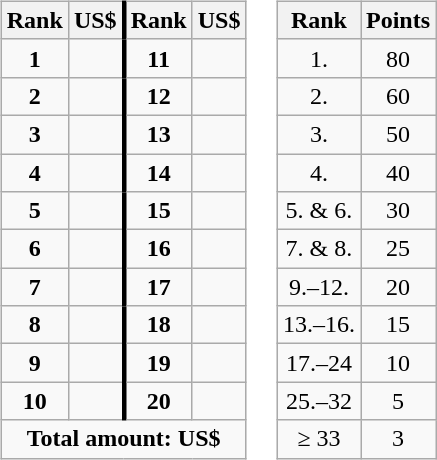<table>
<tr style="vertical-align:top;">
<td><br><table class="wikitable" style="text-align:center">
<tr>
<th>Rank</th>
<th style="border-right:medium solid">US$</th>
<th>Rank</th>
<th>US$</th>
</tr>
<tr>
<td><strong>1</strong></td>
<td style="text-align:right; border-right:medium solid"></td>
<td><strong>11</strong></td>
<td style="text-align:right"></td>
</tr>
<tr>
<td><strong>2</strong></td>
<td style="text-align:right; border-right:medium solid"></td>
<td><strong>12</strong></td>
<td style="text-align:right"></td>
</tr>
<tr>
<td><strong>3</strong></td>
<td style="text-align:right; border-right:medium solid"></td>
<td><strong>13</strong></td>
<td style="text-align:right"></td>
</tr>
<tr>
<td><strong>4</strong></td>
<td style="text-align:right; border-right:medium solid"></td>
<td><strong>14</strong></td>
<td style="text-align:right"></td>
</tr>
<tr>
<td><strong>5</strong></td>
<td style="text-align:right; border-right:medium solid"></td>
<td><strong>15</strong></td>
<td style="text-align:right"></td>
</tr>
<tr>
<td><strong>6</strong></td>
<td style="text-align:right; border-right:medium solid"></td>
<td><strong>16</strong></td>
<td style="text-align:right"></td>
</tr>
<tr>
<td><strong>7</strong></td>
<td style="text-align:right; border-right:medium solid"></td>
<td><strong>17</strong></td>
<td style="text-align:right"></td>
</tr>
<tr>
<td><strong>8</strong></td>
<td style="text-align:right; border-right:medium solid"></td>
<td><strong>18</strong></td>
<td style="text-align:right"></td>
</tr>
<tr>
<td><strong>9</strong></td>
<td style="text-align:right; border-right:medium solid"></td>
<td><strong>19</strong></td>
<td style="text-align:right"></td>
</tr>
<tr>
<td><strong>10</strong></td>
<td style="text-align:right; border-right:medium solid"></td>
<td><strong>20</strong></td>
<td style="text-align:right"></td>
</tr>
<tr>
<td colspan="4"><strong>Total amount:  US$</strong></td>
</tr>
</table>
</td>
<td><br><table class="wikitable" style="text-align:center">
<tr>
<th>Rank</th>
<th>Points</th>
</tr>
<tr>
<td>1.</td>
<td>80</td>
</tr>
<tr>
<td>2.</td>
<td>60</td>
</tr>
<tr>
<td>3.</td>
<td>50</td>
</tr>
<tr>
<td>4.</td>
<td>40</td>
</tr>
<tr>
<td>5. & 6.</td>
<td>30</td>
</tr>
<tr>
<td>7. & 8.</td>
<td>25</td>
</tr>
<tr>
<td>9.–12.</td>
<td>20</td>
</tr>
<tr>
<td>13.–16.</td>
<td>15</td>
</tr>
<tr>
<td>17.–24</td>
<td>10</td>
</tr>
<tr>
<td>25.–32</td>
<td>5</td>
</tr>
<tr>
<td>≥ 33</td>
<td>3</td>
</tr>
</table>
</td>
</tr>
</table>
